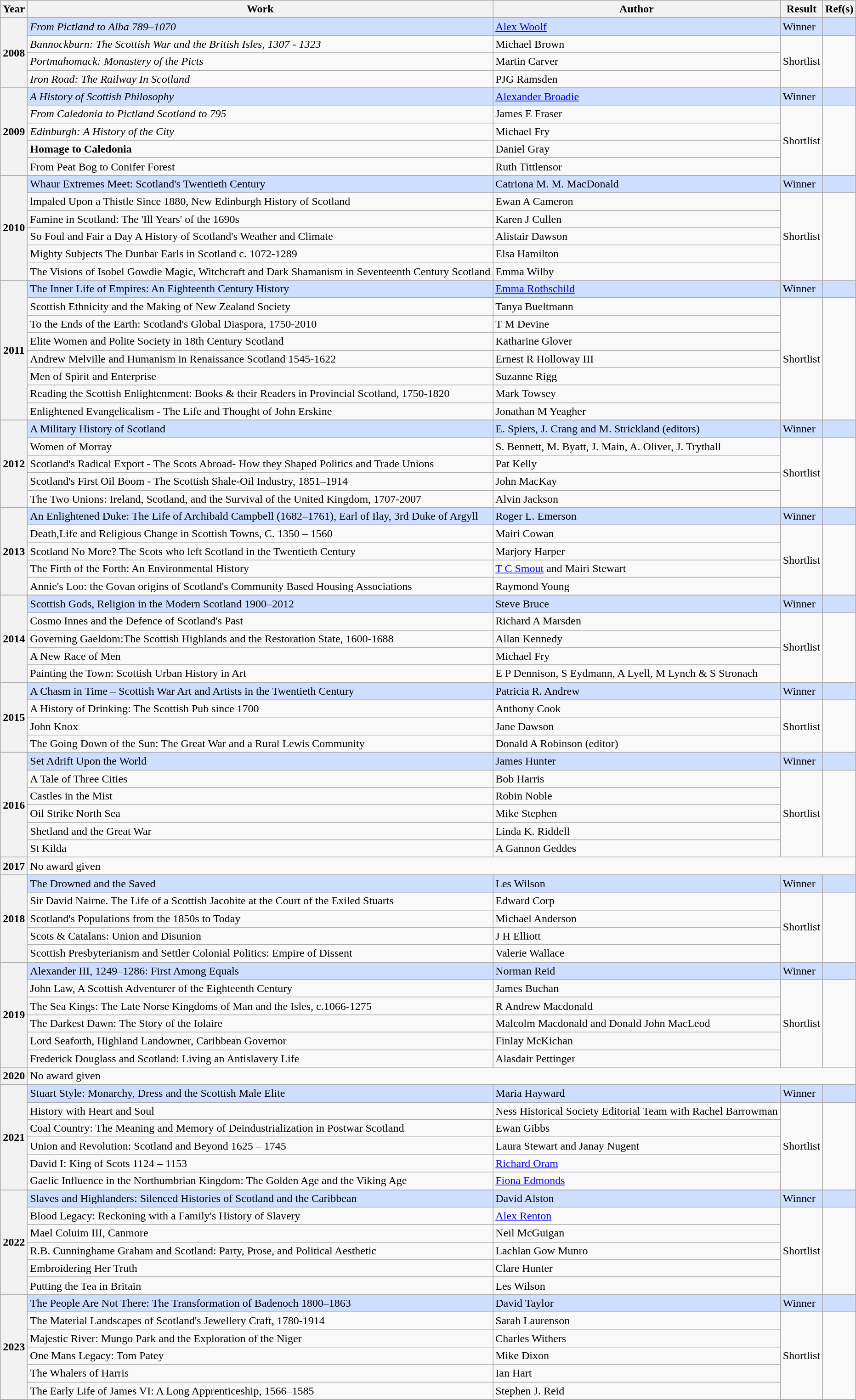<table class="wikitable sortable plainrowheaders">
<tr>
<th scope="col">Year</th>
<th scope="col">Work</th>
<th scope="col">Author</th>
<th scope="col">Result</th>
<th class="unsortable" scope="col">Ref(s)</th>
</tr>
<tr>
</tr>
<tr style=background:#cddeff>
<th rowspan="4">2008</th>
<td><em>From Pictland to Alba 789–1070</em></td>
<td><a href='#'>Alex Woolf</a></td>
<td>Winner</td>
<td></td>
</tr>
<tr>
<td><em>Bannockburn: The Scottish War and the British Isles, 1307 - 1323</em></td>
<td>Michael Brown</td>
<td rowspan="3">Shortlist</td>
<td rowspan="3"></td>
</tr>
<tr>
<td><em>Portmahomack: Monastery of the Picts</em></td>
<td>Martin Carver</td>
</tr>
<tr>
<td><em> Iron Road: The Railway In Scotland</em></td>
<td>PJG Ramsden</td>
</tr>
<tr>
</tr>
<tr style=background:#cddeff>
<th rowspan="5">2009</th>
<td><em>A History of Scottish Philosophy</em></td>
<td><a href='#'>Alexander Broadie</a></td>
<td>Winner</td>
<td></td>
</tr>
<tr>
<td><em>From Caledonia to Pictland Scotland to 795</em></td>
<td>James E Fraser</td>
<td rowspan="4">Shortlist</td>
<td rowspan="4"></td>
</tr>
<tr>
<td><em>Edinburgh: A History of the City</em></td>
<td>Michael Fry</td>
</tr>
<tr>
<td><strong>Homage to Caledonia<em></td>
<td>Daniel Gray</td>
</tr>
<tr>
<td></em>From Peat Bog to Conifer Forest<em></td>
<td>Ruth Tittlensor</td>
</tr>
<tr>
</tr>
<tr style=background:#cddeff>
<th rowspan="6">2010</th>
<td></em>Whaur Extremes Meet: Scotland's Twentieth Century<em></td>
<td>Catriona M. M. MacDonald</td>
<td>Winner</td>
<td></td>
</tr>
<tr>
<td></em>lmpaled Upon a Thistle Since 1880, New Edinburgh History of Scotland<em></td>
<td>Ewan A Cameron</td>
<td rowspan="5">Shortlist</td>
<td rowspan="5"></td>
</tr>
<tr>
<td></em>Famine in Scotland: The 'Ill Years' of the 1690s<em></td>
<td>Karen J Cullen</td>
</tr>
<tr>
<td></em>So Foul and Fair a Day A History of Scotland's Weather and Climate<em></td>
<td>Alistair Dawson</td>
</tr>
<tr>
<td></em>Mighty Subjects The Dunbar Earls in Scotland c. 1072-1289<em></td>
<td>Elsa Hamilton</td>
</tr>
<tr>
<td></em>The Visions of Isobel Gowdie Magic, Witchcraft and Dark Shamanism in Seventeenth Century Scotland<em></td>
<td>Emma Wilby</td>
</tr>
<tr>
</tr>
<tr style=background:#cddeff>
<th rowspan="8">2011</th>
<td></em>The Inner Life of Empires: An Eighteenth Century History<em></td>
<td><a href='#'>Emma Rothschild</a></td>
<td>Winner</td>
<td></td>
</tr>
<tr>
<td></em>Scottish Ethnicity and the Making of New Zealand Society<em></td>
<td>Tanya Bueltmann</td>
<td rowspan="7">Shortlist</td>
<td rowspan="7"></td>
</tr>
<tr>
<td></em>To the Ends of the Earth: Scotland's Global Diaspora, 1750-2010<em></td>
<td>T M Devine</td>
</tr>
<tr>
<td></em>Elite Women and Polite Society in 18th Century Scotland<em></td>
<td>Katharine Glover</td>
</tr>
<tr>
<td></em>Andrew Melville and Humanism in Renaissance Scotland 1545-1622<em></td>
<td>Ernest R Holloway III</td>
</tr>
<tr>
<td></em>Men of Spirit and Enterprise<em></td>
<td>Suzanne Rigg</td>
</tr>
<tr>
<td></em>Reading the Scottish Enlightenment: Books & their Readers in Provincial Scotland, 1750-1820<em></td>
<td>Mark Towsey</td>
</tr>
<tr>
<td></em>Enlightened Evangelicalism - The Life and Thought of John Erskine<em></td>
<td>Jonathan M Yeagher</td>
</tr>
<tr>
</tr>
<tr style=background:#cddeff>
<th rowspan="5">2012</th>
<td></em>A Military History of Scotland<em></td>
<td>E. Spiers, J. Crang and M. Strickland (editors)</td>
<td>Winner</td>
<td></td>
</tr>
<tr>
<td></em>Women of Morray<em></td>
<td>S. Bennett, M. Byatt, J. Main, A. Oliver, J. Trythall</td>
<td rowspan="4">Shortlist</td>
<td rowspan="4"></td>
</tr>
<tr>
<td></em>Scotland's Radical Export - The Scots Abroad- How they Shaped Politics and Trade Unions <em></td>
<td>Pat Kelly</td>
</tr>
<tr>
<td></em>Scotland's First Oil Boom - The Scottish Shale-Oil Industry, 1851–1914 <em></td>
<td>John MacKay</td>
</tr>
<tr>
<td></em>The Two Unions: Ireland, Scotland, and the Survival of the United Kingdom, 1707-2007<em></td>
<td>Alvin Jackson</td>
</tr>
<tr>
</tr>
<tr style=background:#cddeff>
<th rowspan="5">2013</th>
<td></em>An Enlightened Duke: The Life of Archibald Campbell (1682–1761), Earl of Ilay, 3rd Duke of Argyll<em></td>
<td>Roger L. Emerson</td>
<td>Winner</td>
<td></td>
</tr>
<tr>
<td></em>Death,Life and Religious Change in Scottish Towns, C. 1350 – 1560<em></td>
<td>Mairi Cowan</td>
<td rowspan="4">Shortlist</td>
<td rowspan="4"></td>
</tr>
<tr>
<td></em>Scotland No More? The Scots who left Scotland in the Twentieth Century<em></td>
<td>Marjory Harper</td>
</tr>
<tr>
<td></em>The Firth of the Forth: An Environmental History<em></td>
<td><a href='#'>T C Smout</a> and Mairi Stewart</td>
</tr>
<tr>
<td></em>Annie's Loo: the Govan origins of Scotland's Community Based Housing Associations<em></td>
<td>Raymond Young</td>
</tr>
<tr>
</tr>
<tr style="background:#cddeff">
<th rowspan="5">2014</th>
<td></em>Scottish Gods, Religion in the Modern Scotland 1900–2012<em></td>
<td>Steve Bruce</td>
<td>Winner</td>
<td></td>
</tr>
<tr>
<td></em>Cosmo Innes and the Defence of Scotland's Past<em></td>
<td>Richard A Marsden</td>
<td rowspan="4">Shortlist</td>
<td rowspan="4"></td>
</tr>
<tr>
<td></em>Governing Gaeldom:The Scottish Highlands and the Restoration State, 1600-1688<em></td>
<td>Allan Kennedy</td>
</tr>
<tr>
<td></em>A New Race of Men<em></td>
<td>Michael Fry</td>
</tr>
<tr>
<td></em>Painting the Town: Scottish Urban History in Art<em></td>
<td>E P Dennison, S Eydmann, A Lyell, M Lynch & S Stronach</td>
</tr>
<tr>
</tr>
<tr style="background:#cddeff">
<th rowspan="4">2015</th>
<td></em>A Chasm in Time – Scottish War Art and Artists in the Twentieth Century<em></td>
<td>Patricia R. Andrew</td>
<td>Winner</td>
<td></td>
</tr>
<tr>
<td></em>A History of Drinking: The Scottish Pub since 1700<em></td>
<td>Anthony Cook</td>
<td rowspan="3">Shortlist</td>
<td rowspan="3"></td>
</tr>
<tr>
<td></em>John Knox<em></td>
<td>Jane Dawson</td>
</tr>
<tr>
<td></em>The Going Down of the Sun: The Great War and a Rural Lewis Community<em></td>
<td>Donald A Robinson (editor)</td>
</tr>
<tr>
</tr>
<tr style=background:#cddeff>
<th rowspan="6">2016</th>
<td></em>Set Adrift Upon the World<em></td>
<td>James Hunter</td>
<td>Winner</td>
<td></td>
</tr>
<tr>
<td></em>A Tale of Three Cities<em></td>
<td>Bob Harris</td>
<td rowspan="5">Shortlist</td>
<td rowspan="5"></td>
</tr>
<tr>
<td></em>Castles in the Mist<em></td>
<td>Robin Noble</td>
</tr>
<tr>
<td></em>Oil Strike North Sea<em></td>
<td>Mike Stephen</td>
</tr>
<tr>
<td></em>Shetland and the Great War<em></td>
<td>Linda K. Riddell</td>
</tr>
<tr>
<td></em>St Kilda<em></td>
<td>A Gannon Geddes</td>
</tr>
<tr>
<th>2017</th>
<td colspan="4">No award given</td>
</tr>
<tr>
</tr>
<tr style=background:#cddeff>
<th rowspan="5">2018</th>
<td></em>The Drowned and the Saved<em></td>
<td>Les Wilson</td>
<td>Winner</td>
<td></td>
</tr>
<tr>
<td></em>Sir David Nairne. The Life of a Scottish Jacobite at the Court of the Exiled Stuarts<em></td>
<td>Edward Corp</td>
<td rowspan="4">Shortlist</td>
<td rowspan="4"></td>
</tr>
<tr>
<td></em>Scotland's Populations from the 1850s to Today<em></td>
<td>Michael Anderson</td>
</tr>
<tr>
<td></em>Scots & Catalans: Union and Disunion<em></td>
<td>J H Elliott</td>
</tr>
<tr>
<td></em>Scottish Presbyterianism and Settler Colonial Politics: Empire of Dissent<em></td>
<td>Valerie Wallace</td>
</tr>
<tr>
</tr>
<tr style=background:#cddeff>
<th rowspan="6">2019</th>
<td></em>Alexander III, 1249–1286: First Among Equals<em></td>
<td>Norman Reid</td>
<td>Winner</td>
<td></td>
</tr>
<tr>
<td></em>John Law, A Scottish Adventurer of the Eighteenth Century<em></td>
<td>James Buchan</td>
<td rowspan="5">Shortlist</td>
<td rowspan="5"></td>
</tr>
<tr>
<td></em>The Sea Kings: The Late Norse Kingdoms of Man and the Isles, c.1066-1275<em></td>
<td>R Andrew Macdonald</td>
</tr>
<tr>
<td></em>The Darkest Dawn: The Story of the Iolaire<em></td>
<td>Malcolm Macdonald and Donald John MacLeod</td>
</tr>
<tr>
<td></em>Lord Seaforth, Highland Landowner, Caribbean Governor<em></td>
<td>Finlay McKichan</td>
</tr>
<tr>
<td></em>Frederick Douglass and Scotland: Living an Antislavery Life<em></td>
<td>Alasdair Pettinger</td>
</tr>
<tr>
<th>2020</th>
<td colspan="4">No award given</td>
</tr>
<tr>
</tr>
<tr style=background:#cddeff>
<th rowspan="6">2021</th>
<td></em>Stuart Style: Monarchy, Dress and the Scottish Male Elite<em></td>
<td>Maria Hayward</td>
<td>Winner</td>
<td></td>
</tr>
<tr>
<td></em>History with Heart and Soul<em></td>
<td>Ness Historical Society Editorial Team with Rachel Barrowman</td>
<td rowspan="5">Shortlist</td>
<td rowspan="5"></td>
</tr>
<tr>
<td></em>Coal Country: The Meaning and Memory of Deindustrialization in Postwar Scotland<em></td>
<td>Ewan Gibbs</td>
</tr>
<tr>
<td></em>Union and Revolution: Scotland and Beyond 1625 – 1745<em></td>
<td>Laura Stewart and Janay Nugent</td>
</tr>
<tr>
<td></em>David I: King of Scots 1124 – 1153 <em></td>
<td><a href='#'>Richard Oram</a></td>
</tr>
<tr>
<td></em>Gaelic Influence in the Northumbrian Kingdom: The Golden Age and the Viking Age<em></td>
<td><a href='#'>Fiona Edmonds</a></td>
</tr>
<tr>
</tr>
<tr style=background:#cddeff>
<th rowspan="6">2022</th>
<td></em>Slaves and Highlanders: Silenced Histories of Scotland and the Caribbean <em></td>
<td>David Alston</td>
<td>Winner</td>
<td></td>
</tr>
<tr>
<td></em>Blood Legacy: Reckoning with a Family's History of Slavery<em></td>
<td><a href='#'>Alex Renton</a></td>
<td rowspan="5">Shortlist</td>
<td rowspan="5"></td>
</tr>
<tr>
<td></em>Mael Coluim III, Canmore <em></td>
<td>Neil McGuigan</td>
</tr>
<tr>
<td></em>R.B. Cunninghame Graham and Scotland: Party, Prose, and Political Aesthetic<em></td>
<td>Lachlan Gow Munro</td>
</tr>
<tr>
<td></em>Embroidering Her Truth<em></td>
<td>Clare Hunter</td>
</tr>
<tr>
<td></em>Putting the Tea in Britain<em></td>
<td>Les Wilson</td>
</tr>
<tr>
</tr>
<tr style=background:#cddeff>
<th rowspan="6">2023</th>
<td></em>The People Are Not There: The Transformation of Badenoch 1800–1863<em></td>
<td>David Taylor</td>
<td>Winner</td>
<td></td>
</tr>
<tr>
<td></em>The Material Landscapes of Scotland's Jewellery Craft, 1780-1914<em></td>
<td>Sarah Laurenson</td>
<td rowspan="5">Shortlist</td>
<td rowspan="5"></td>
</tr>
<tr>
<td></em>Majestic River: Mungo Park and the Exploration of the Niger<em></td>
<td>Charles Withers</td>
</tr>
<tr>
<td></em>One Mans Legacy: Tom Patey<em></td>
<td>Mike Dixon</td>
</tr>
<tr>
<td></em>The Whalers of Harris<em></td>
<td>Ian Hart</td>
</tr>
<tr>
<td></em>The Early Life of James VI: A Long Apprenticeship, 1566–1585<em></td>
<td>Stephen J. Reid</td>
</tr>
<tr>
</tr>
</table>
